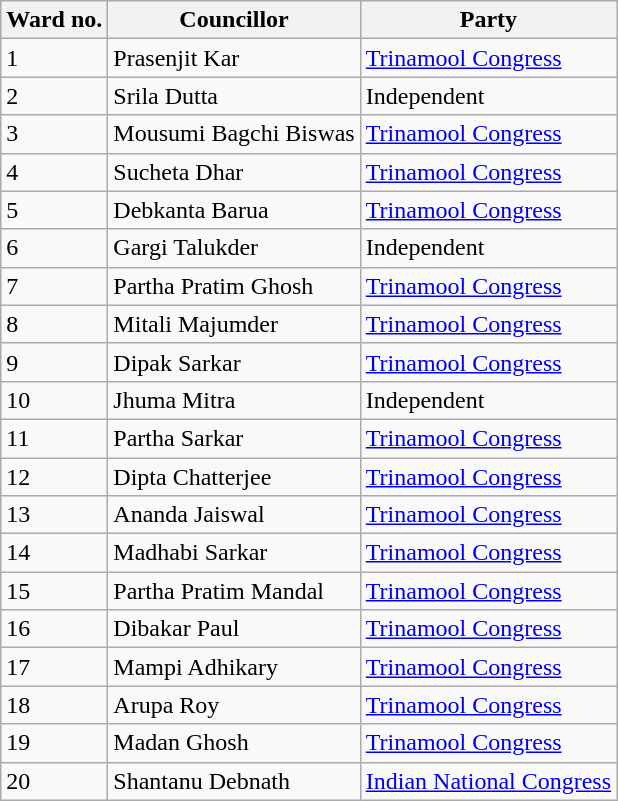<table class="wikitable">
<tr>
<th>Ward no.</th>
<th>Councillor</th>
<th>Party</th>
</tr>
<tr>
<td>1</td>
<td>Prasenjit Kar</td>
<td><a href='#'>Trinamool Congress</a></td>
</tr>
<tr>
<td>2</td>
<td>Srila Dutta</td>
<td>Independent</td>
</tr>
<tr>
<td>3</td>
<td>Mousumi Bagchi Biswas</td>
<td><a href='#'>Trinamool Congress</a></td>
</tr>
<tr>
<td>4</td>
<td>Sucheta Dhar</td>
<td><a href='#'>Trinamool Congress</a></td>
</tr>
<tr>
<td>5</td>
<td>Debkanta Barua</td>
<td><a href='#'>Trinamool Congress</a></td>
</tr>
<tr>
<td>6</td>
<td>Gargi Talukder</td>
<td>Independent</td>
</tr>
<tr>
<td>7</td>
<td>Partha Pratim Ghosh</td>
<td><a href='#'>Trinamool Congress</a></td>
</tr>
<tr>
<td>8</td>
<td>Mitali Majumder</td>
<td><a href='#'>Trinamool Congress</a></td>
</tr>
<tr>
<td>9</td>
<td>Dipak Sarkar</td>
<td><a href='#'>Trinamool Congress</a></td>
</tr>
<tr>
<td>10</td>
<td>Jhuma Mitra</td>
<td>Independent</td>
</tr>
<tr>
<td>11</td>
<td>Partha Sarkar</td>
<td><a href='#'>Trinamool Congress</a></td>
</tr>
<tr>
<td>12</td>
<td>Dipta Chatterjee</td>
<td><a href='#'>Trinamool Congress</a></td>
</tr>
<tr>
<td>13</td>
<td>Ananda Jaiswal</td>
<td><a href='#'>Trinamool Congress</a></td>
</tr>
<tr>
<td>14</td>
<td>Madhabi Sarkar</td>
<td><a href='#'>Trinamool Congress</a></td>
</tr>
<tr>
<td>15</td>
<td>Partha Pratim Mandal</td>
<td><a href='#'>Trinamool Congress</a></td>
</tr>
<tr>
<td>16</td>
<td>Dibakar Paul</td>
<td><a href='#'>Trinamool Congress</a></td>
</tr>
<tr>
<td>17</td>
<td>Mampi Adhikary</td>
<td><a href='#'>Trinamool Congress</a></td>
</tr>
<tr>
<td>18</td>
<td>Arupa Roy</td>
<td><a href='#'>Trinamool Congress</a></td>
</tr>
<tr>
<td>19</td>
<td>Madan Ghosh</td>
<td><a href='#'>Trinamool Congress</a></td>
</tr>
<tr>
<td>20</td>
<td>Shantanu Debnath</td>
<td><a href='#'>Indian National Congress</a></td>
</tr>
</table>
